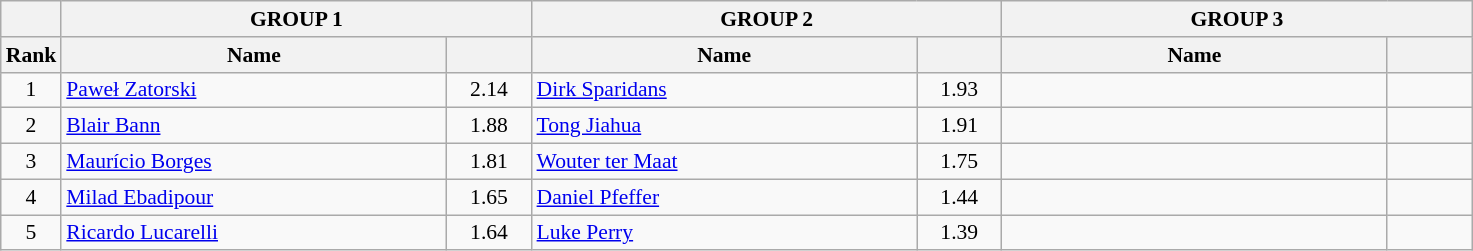<table class="wikitable" style="font-size:90%">
<tr>
<th></th>
<th colspan="2">GROUP 1</th>
<th colspan="2">GROUP 2</th>
<th colspan="2">GROUP 3</th>
</tr>
<tr>
<th width=30>Rank</th>
<th width=250>Name</th>
<th width=50></th>
<th width=250>Name</th>
<th width=50></th>
<th width=250>Name</th>
<th width=50></th>
</tr>
<tr>
<td align=center>1</td>
<td> <a href='#'>Paweł Zatorski</a></td>
<td align=center>2.14</td>
<td> <a href='#'>Dirk Sparidans</a></td>
<td align=center>1.93</td>
<td></td>
<td align=center></td>
</tr>
<tr>
<td align=center>2</td>
<td> <a href='#'>Blair Bann</a></td>
<td align=center>1.88</td>
<td> <a href='#'>Tong Jiahua</a></td>
<td align=center>1.91</td>
<td></td>
<td align=center></td>
</tr>
<tr>
<td align=center>3</td>
<td> <a href='#'>Maurício Borges</a></td>
<td align=center>1.81</td>
<td> <a href='#'>Wouter ter Maat</a></td>
<td align=center>1.75</td>
<td></td>
<td align=center></td>
</tr>
<tr>
<td align=center>4</td>
<td> <a href='#'>Milad Ebadipour</a></td>
<td align=center>1.65</td>
<td> <a href='#'>Daniel Pfeffer</a></td>
<td align=center>1.44</td>
<td></td>
<td align=center></td>
</tr>
<tr>
<td align=center>5</td>
<td> <a href='#'>Ricardo Lucarelli</a></td>
<td align=center>1.64</td>
<td> <a href='#'>Luke Perry</a></td>
<td align=center>1.39</td>
<td></td>
<td align=center></td>
</tr>
</table>
